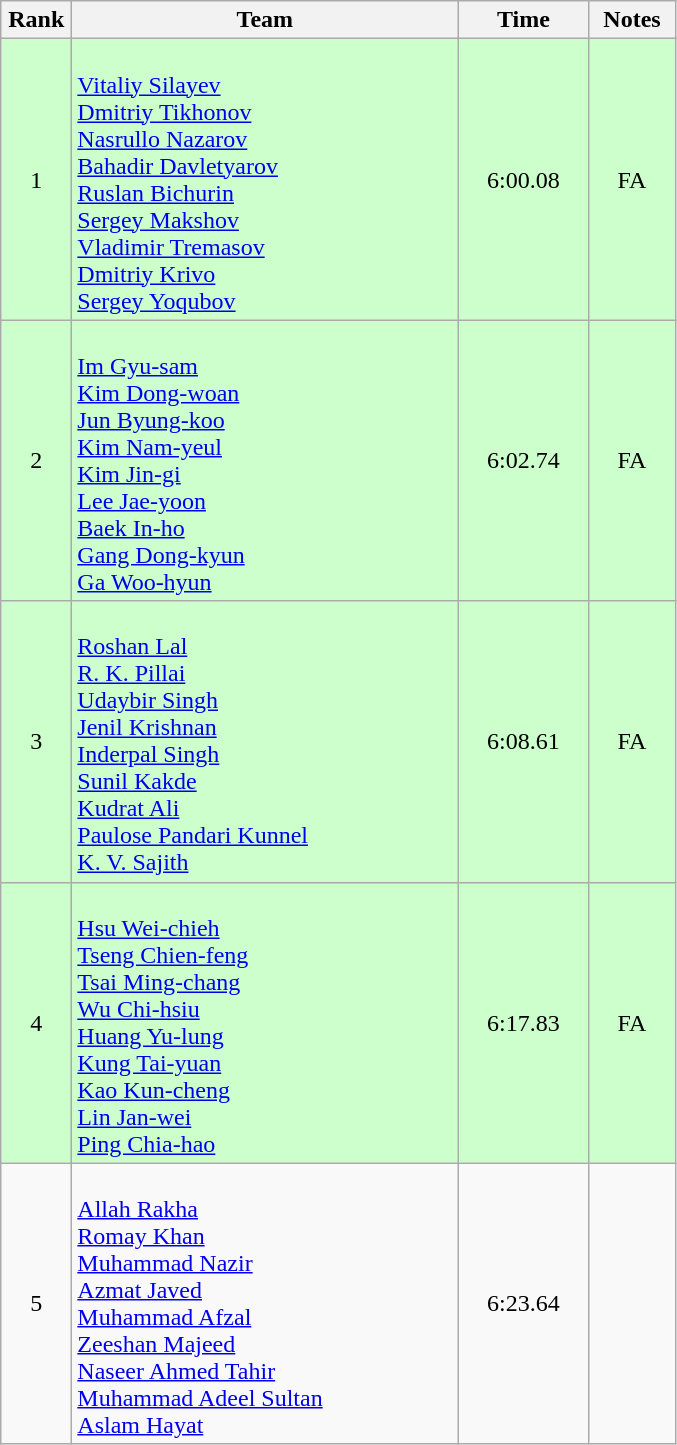<table class=wikitable style="text-align:center">
<tr>
<th width=40>Rank</th>
<th width=250>Team</th>
<th width=80>Time</th>
<th width=50>Notes</th>
</tr>
<tr bgcolor="ccffcc">
<td>1</td>
<td align=left><br><a href='#'>Vitaliy Silayev</a><br><a href='#'>Dmitriy Tikhonov</a><br><a href='#'>Nasrullo Nazarov</a><br><a href='#'>Bahadir Davletyarov</a><br><a href='#'>Ruslan Bichurin</a><br><a href='#'>Sergey Makshov</a><br><a href='#'>Vladimir Tremasov</a><br><a href='#'>Dmitriy Krivo</a><br><a href='#'>Sergey Yoqubov</a></td>
<td>6:00.08</td>
<td>FA</td>
</tr>
<tr bgcolor="ccffcc">
<td>2</td>
<td align=left><br><a href='#'>Im Gyu-sam</a><br><a href='#'>Kim Dong-woan</a><br><a href='#'>Jun Byung-koo</a><br><a href='#'>Kim Nam-yeul</a><br><a href='#'>Kim Jin-gi</a><br><a href='#'>Lee Jae-yoon</a><br><a href='#'>Baek In-ho</a><br><a href='#'>Gang Dong-kyun</a><br><a href='#'>Ga Woo-hyun</a></td>
<td>6:02.74</td>
<td>FA</td>
</tr>
<tr bgcolor="ccffcc">
<td>3</td>
<td align=left><br><a href='#'>Roshan Lal</a><br><a href='#'>R. K. Pillai</a><br><a href='#'>Udaybir Singh</a><br><a href='#'>Jenil Krishnan</a><br><a href='#'>Inderpal Singh</a><br><a href='#'>Sunil Kakde</a><br><a href='#'>Kudrat Ali</a><br><a href='#'>Paulose Pandari Kunnel</a><br><a href='#'>K. V. Sajith</a></td>
<td>6:08.61</td>
<td>FA</td>
</tr>
<tr bgcolor="ccffcc">
<td>4</td>
<td align=left><br><a href='#'>Hsu Wei-chieh</a><br><a href='#'>Tseng Chien-feng</a><br><a href='#'>Tsai Ming-chang</a><br><a href='#'>Wu Chi-hsiu</a><br><a href='#'>Huang Yu-lung</a><br><a href='#'>Kung Tai-yuan</a><br><a href='#'>Kao Kun-cheng</a><br><a href='#'>Lin Jan-wei</a><br><a href='#'>Ping Chia-hao</a></td>
<td>6:17.83</td>
<td>FA</td>
</tr>
<tr>
<td>5</td>
<td align=left><br><a href='#'>Allah Rakha</a><br><a href='#'>Romay Khan</a><br><a href='#'>Muhammad Nazir</a><br><a href='#'>Azmat Javed</a><br><a href='#'>Muhammad Afzal</a><br><a href='#'>Zeeshan Majeed</a><br><a href='#'>Naseer Ahmed Tahir</a><br><a href='#'>Muhammad Adeel Sultan</a><br><a href='#'>Aslam Hayat</a></td>
<td>6:23.64</td>
<td></td>
</tr>
</table>
